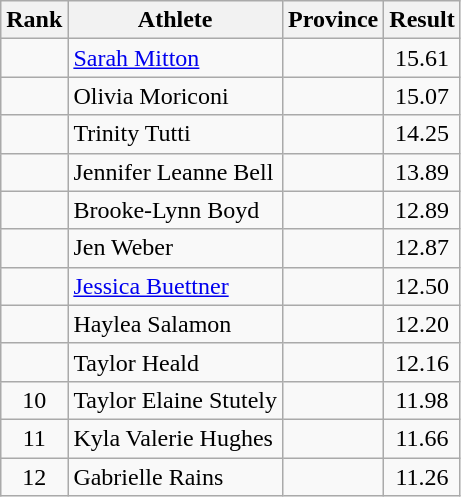<table class="wikitable sortable" style="text-align:center">
<tr>
<th>Rank</th>
<th>Athlete</th>
<th>Province</th>
<th>Result</th>
</tr>
<tr>
<td></td>
<td align=left><a href='#'>Sarah Mitton</a></td>
<td align="left"></td>
<td>15.61</td>
</tr>
<tr>
<td></td>
<td align=left>Olivia Moriconi</td>
<td align="left"></td>
<td>15.07</td>
</tr>
<tr>
<td></td>
<td align=left>Trinity Tutti</td>
<td align="left"></td>
<td>14.25</td>
</tr>
<tr>
<td></td>
<td align=left>Jennifer Leanne Bell</td>
<td align="left"></td>
<td>13.89</td>
</tr>
<tr>
<td></td>
<td align=left>Brooke-Lynn Boyd</td>
<td align="left"></td>
<td>12.89</td>
</tr>
<tr>
<td></td>
<td align=left>Jen Weber</td>
<td align="left"></td>
<td>12.87</td>
</tr>
<tr>
<td></td>
<td align=left><a href='#'>Jessica Buettner</a></td>
<td align="left"></td>
<td>12.50</td>
</tr>
<tr>
<td></td>
<td align=left>Haylea Salamon</td>
<td align="left"></td>
<td>12.20</td>
</tr>
<tr>
<td></td>
<td align=left>Taylor Heald</td>
<td align="left"></td>
<td>12.16</td>
</tr>
<tr>
<td>10</td>
<td align=left>Taylor Elaine Stutely</td>
<td align="left"></td>
<td>11.98</td>
</tr>
<tr>
<td>11</td>
<td align=left>Kyla Valerie Hughes</td>
<td align="left"></td>
<td>11.66</td>
</tr>
<tr>
<td>12</td>
<td align=left>Gabrielle Rains</td>
<td align="left"></td>
<td>11.26</td>
</tr>
</table>
